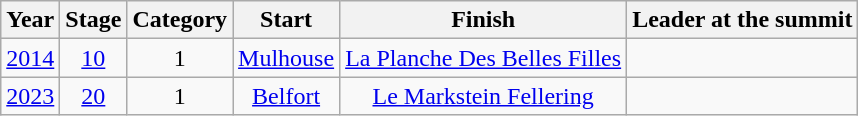<table class="wikitable" style="text-align: center;">
<tr>
<th>Year</th>
<th>Stage</th>
<th>Category</th>
<th>Start</th>
<th>Finish</th>
<th>Leader at the summit</th>
</tr>
<tr>
<td><a href='#'>2014</a></td>
<td><a href='#'>10</a></td>
<td>1</td>
<td><a href='#'>Mulhouse</a></td>
<td><a href='#'>La Planche Des Belles Filles</a></td>
<td></td>
</tr>
<tr>
<td><a href='#'>2023</a></td>
<td><a href='#'>20</a></td>
<td>1</td>
<td><a href='#'>Belfort</a></td>
<td><a href='#'>Le Markstein Fellering</a></td>
<td></td>
</tr>
</table>
